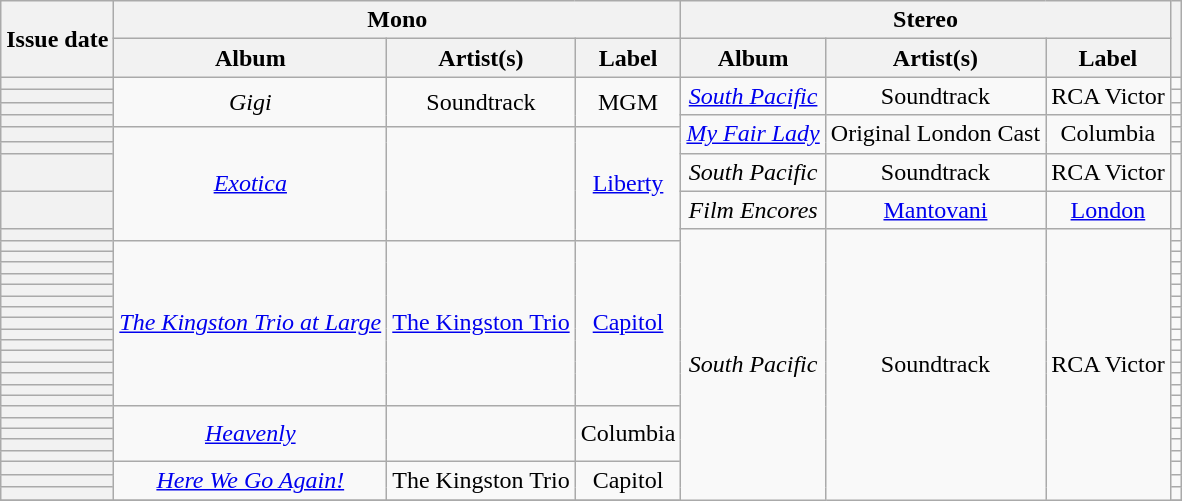<table class="wikitable sortable plainrowheaders" style="text-align: center">
<tr>
<th scope=col rowspan=2>Issue date</th>
<th scope=col colspan=3>Mono</th>
<th scope=col colspan=3>Stereo</th>
<th scope=col rowspan=2 class="unsortable"></th>
</tr>
<tr>
<th scope=col>Album</th>
<th scope=col>Artist(s)</th>
<th scope=col>Label</th>
<th scope=col>Album</th>
<th scope=col>Artist(s)</th>
<th scope=col>Label</th>
</tr>
<tr>
<th scope="row"></th>
<td rowspan=4><em>Gigi</em></td>
<td rowspan=4>Soundtrack</td>
<td rowspan=4>MGM</td>
<td rowspan=3><em><a href='#'>South Pacific</a></em></td>
<td rowspan=3>Soundtrack</td>
<td rowspan=3>RCA Victor</td>
<td style="text-align: center;"></td>
</tr>
<tr>
<th scope="row"></th>
<td style="text-align: center;"></td>
</tr>
<tr>
<th scope="row"></th>
<td style="text-align: center;"></td>
</tr>
<tr>
<th scope="row"></th>
<td rowspan=3><em><a href='#'>My Fair Lady</a></em></td>
<td rowspan=3>Original London Cast</td>
<td rowspan=3>Columbia</td>
<td style="text-align: center;"></td>
</tr>
<tr>
<th scope="row"></th>
<td rowspan=5><em><a href='#'>Exotica</a></em></td>
<td rowspan=5></td>
<td rowspan=5><a href='#'>Liberty</a></td>
<td style="text-align: center;"></td>
</tr>
<tr>
<th scope="row"></th>
<td style="text-align: center;"></td>
</tr>
<tr>
<th scope="row"></th>
<td><em>South Pacific</em></td>
<td>Soundtrack</td>
<td>RCA Victor</td>
<td style="text-align: center;"></td>
</tr>
<tr>
<th scope="row"></th>
<td><em>Film Encores</em></td>
<td><a href='#'>Mantovani</a></td>
<td><a href='#'>London</a></td>
<td style="text-align: center;"></td>
</tr>
<tr>
<th scope="row"></th>
<td rowspan=29><em>South Pacific</em></td>
<td rowspan=29>Soundtrack</td>
<td rowspan=29>RCA Victor</td>
<td style="text-align: center;"></td>
</tr>
<tr>
<th scope="row"></th>
<td rowspan=15><em><a href='#'>The Kingston Trio at Large</a></em></td>
<td rowspan=15 data-sort-value="Kingston Trio, The"><a href='#'>The Kingston Trio</a></td>
<td rowspan=15><a href='#'>Capitol</a></td>
<td style="text-align: center;"></td>
</tr>
<tr>
<th scope="row"></th>
<td style="text-align: center;"></td>
</tr>
<tr>
<th scope="row"></th>
<td style="text-align: center;"></td>
</tr>
<tr>
<th scope="row"></th>
<td style="text-align: center;"></td>
</tr>
<tr>
<th scope="row"></th>
<td style="text-align: center;"></td>
</tr>
<tr>
<th scope="row"></th>
<td style="text-align: center;"></td>
</tr>
<tr>
<th scope="row"></th>
<td style="text-align: center;"></td>
</tr>
<tr>
<th scope="row"></th>
<td style="text-align: center;"></td>
</tr>
<tr>
<th scope="row"></th>
<td style="text-align: center;"></td>
</tr>
<tr>
<th scope="row"></th>
<td style="text-align: center;"></td>
</tr>
<tr>
<th scope="row"></th>
<td style="text-align: center;"></td>
</tr>
<tr>
<th scope="row"></th>
<td style="text-align: center;"></td>
</tr>
<tr>
<th scope="row"></th>
<td style="text-align: center;"></td>
</tr>
<tr>
<th scope="row"></th>
<td style="text-align: center;"></td>
</tr>
<tr>
<th scope="row"></th>
<td style="text-align: center;"></td>
</tr>
<tr>
<th scope="row"></th>
<td rowspan=5><em><a href='#'>Heavenly</a></em></td>
<td rowspan=5></td>
<td rowspan=5>Columbia</td>
<td style="text-align: center;"></td>
</tr>
<tr>
<th scope="row"></th>
<td style="text-align: center;"></td>
</tr>
<tr>
<th scope="row"></th>
<td style="text-align: center;"></td>
</tr>
<tr>
<th scope="row"></th>
<td style="text-align: center;"></td>
</tr>
<tr>
<th scope="row"></th>
<td style="text-align: center;"></td>
</tr>
<tr>
<th scope="row"></th>
<td rowspan=3><em><a href='#'>Here We Go Again!</a></em></td>
<td rowspan=3 data-sort-value="Kingston Trio, The">The Kingston Trio</td>
<td rowspan=3>Capitol</td>
<td style="text-align: center;"></td>
</tr>
<tr>
<th scope="row"></th>
<td style="text-align: center;"></td>
</tr>
<tr>
<th scope="row"></th>
<td style="text-align: center;"></td>
</tr>
<tr>
</tr>
</table>
